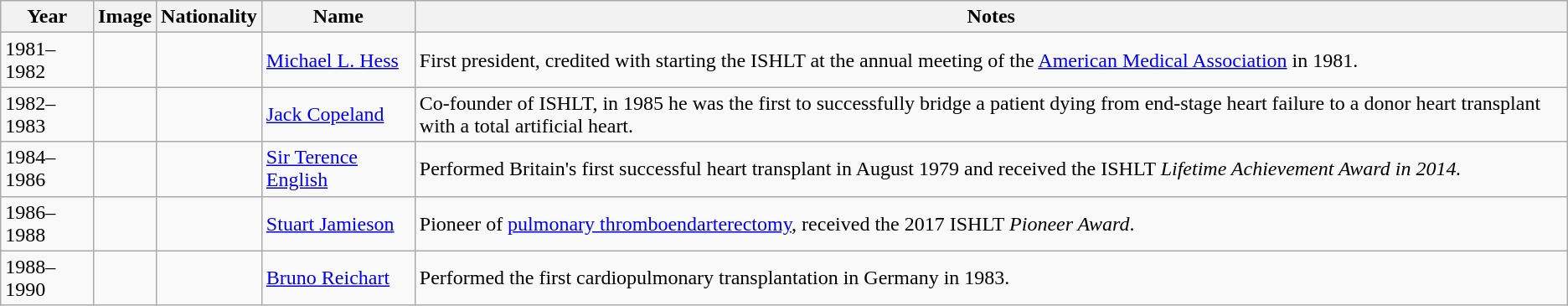<table class="wikitable">
<tr>
<th>Year</th>
<th>Image</th>
<th>Nationality</th>
<th>Name</th>
<th>Notes</th>
</tr>
<tr>
<td>1981–1982</td>
<td></td>
<td></td>
<td><a href='#'>Michael L. Hess</a></td>
<td>First president, credited with starting the ISHLT at the annual meeting of the <a href='#'>American Medical Association</a> in 1981.</td>
</tr>
<tr>
<td>1982–1983</td>
<td></td>
<td></td>
<td><a href='#'>Jack Copeland</a></td>
<td>Co-founder of ISHLT, in 1985 he was the first to successfully bridge a patient dying from end-stage heart failure to a donor heart transplant with a total artificial heart.</td>
</tr>
<tr>
<td>1984–1986</td>
<td></td>
<td></td>
<td><a href='#'>Sir Terence English</a></td>
<td>Performed Britain's first successful heart transplant in August 1979 and received the ISHLT <em>Lifetime Achievement Award in 2014.</em></td>
</tr>
<tr>
<td>1986–1988</td>
<td></td>
<td></td>
<td><a href='#'>Stuart Jamieson</a></td>
<td>Pioneer of <a href='#'>pulmonary thromboendarterectomy</a>, received the 2017 ISHLT <em>Pioneer Award</em>.</td>
</tr>
<tr>
<td>1988–1990</td>
<td></td>
<td></td>
<td><a href='#'>Bruno Reichart</a></td>
<td>Performed the first cardiopulmonary transplantation in Germany in 1983.</td>
</tr>
</table>
